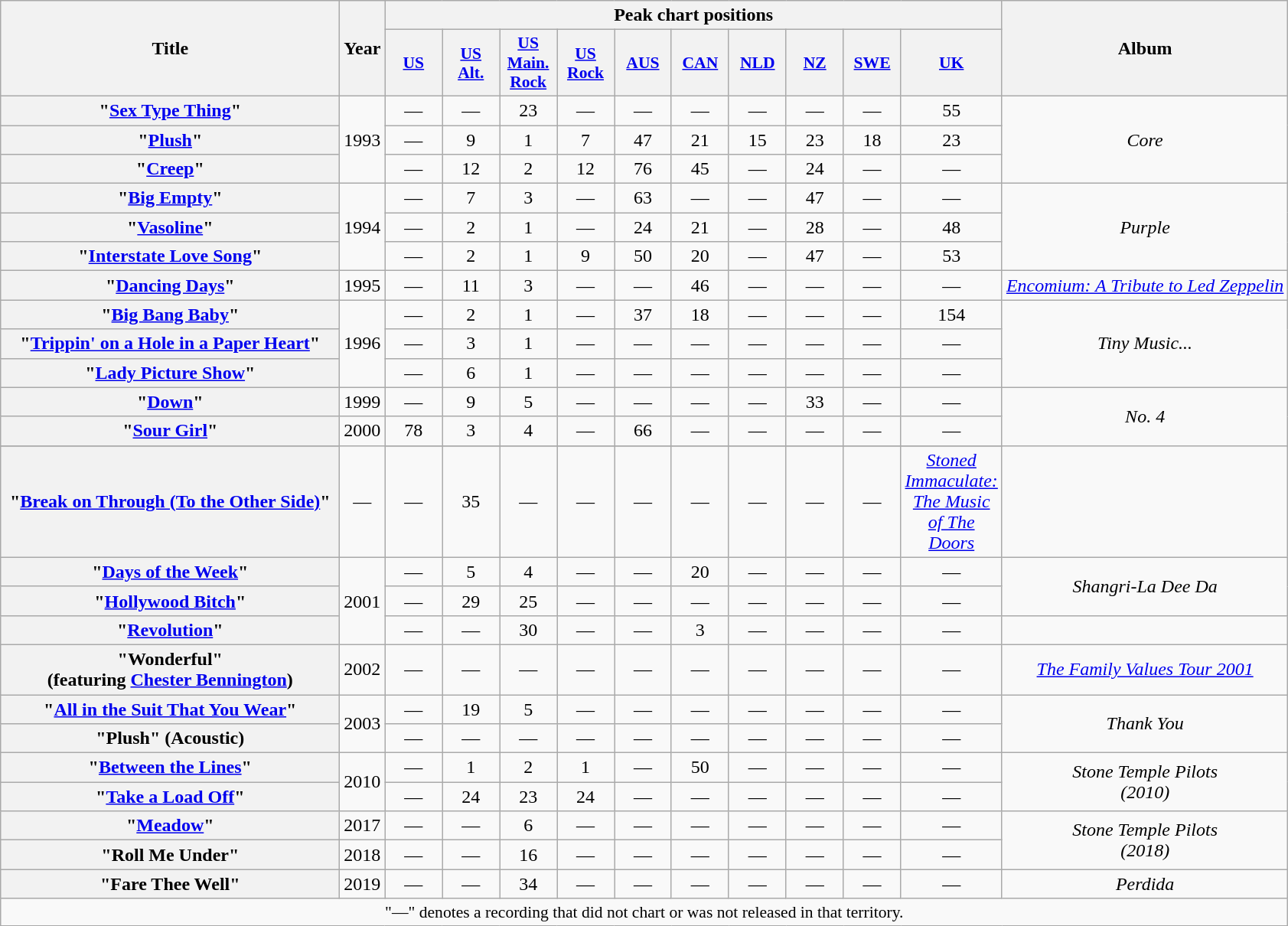<table class="wikitable plainrowheaders" style="text-align:center;">
<tr>
<th scope="col" rowspan="2" style="width:18em;">Title</th>
<th scope="col" rowspan="2">Year</th>
<th scope="col" colspan="10">Peak chart positions</th>
<th scope="col" rowspan="2">Album</th>
</tr>
<tr>
<th scope="col" style="width:3em;font-size:90%;"><a href='#'>US</a><br></th>
<th scope="col" style="width:3em;font-size:90%;"><a href='#'>US<br>Alt.</a><br></th>
<th scope="col" style="width:3em;font-size:90%;"><a href='#'>US<br>Main.<br>Rock</a><br></th>
<th scope="col" style="width:3em;font-size:90%;"><a href='#'>US<br>Rock</a><br></th>
<th scope="col" style="width:3em;font-size:90%;"><a href='#'>AUS</a><br></th>
<th scope="col" style="width:3em;font-size:90%;"><a href='#'>CAN</a><br></th>
<th scope="col" style="width:3em;font-size:90%;"><a href='#'>NLD</a><br></th>
<th scope="col" style="width:3em;font-size:90%;"><a href='#'>NZ</a><br></th>
<th scope="col" style="width:3em;font-size:90%;"><a href='#'>SWE</a><br></th>
<th scope="col" style="width:3em;font-size:90%;"><a href='#'>UK</a><br></th>
</tr>
<tr>
<th scope="row">"<a href='#'>Sex Type Thing</a>"</th>
<td rowspan="3">1993</td>
<td>—</td>
<td>—</td>
<td>23</td>
<td>—</td>
<td>—</td>
<td>—</td>
<td>—</td>
<td>—</td>
<td>—</td>
<td>55</td>
<td rowspan="3"><em>Core</em></td>
</tr>
<tr>
<th scope="row">"<a href='#'>Plush</a>"</th>
<td>—</td>
<td>9</td>
<td>1</td>
<td>7</td>
<td>47</td>
<td>21</td>
<td>15</td>
<td>23</td>
<td>18</td>
<td>23</td>
</tr>
<tr>
<th scope="row">"<a href='#'>Creep</a>"</th>
<td>—</td>
<td>12</td>
<td>2</td>
<td>12</td>
<td>76</td>
<td>45</td>
<td>—</td>
<td>24</td>
<td>—</td>
<td>—</td>
</tr>
<tr>
<th scope="row">"<a href='#'>Big Empty</a>"</th>
<td rowspan="3">1994</td>
<td>—</td>
<td>7</td>
<td>3</td>
<td>—</td>
<td>63</td>
<td>—</td>
<td>—</td>
<td>47</td>
<td>—</td>
<td>—</td>
<td rowspan="3"><em>Purple</em></td>
</tr>
<tr>
<th scope="row">"<a href='#'>Vasoline</a>"</th>
<td>—</td>
<td>2</td>
<td>1</td>
<td>—</td>
<td>24</td>
<td>21</td>
<td>—</td>
<td>28</td>
<td>—</td>
<td>48</td>
</tr>
<tr>
<th scope="row">"<a href='#'>Interstate Love Song</a>"</th>
<td>—</td>
<td>2</td>
<td>1</td>
<td>9</td>
<td>50</td>
<td>20</td>
<td>—</td>
<td>47</td>
<td>—</td>
<td>53</td>
</tr>
<tr>
<th scope="row">"<a href='#'>Dancing Days</a>"</th>
<td>1995</td>
<td>—</td>
<td>11</td>
<td>3</td>
<td>—</td>
<td>—</td>
<td>46</td>
<td>—</td>
<td>—</td>
<td>—</td>
<td>—</td>
<td><em><a href='#'>Encomium: A Tribute to Led Zeppelin</a></em></td>
</tr>
<tr>
<th scope="row">"<a href='#'>Big Bang Baby</a>"</th>
<td rowspan="3">1996</td>
<td>—</td>
<td>2</td>
<td>1</td>
<td>—</td>
<td>37</td>
<td>18</td>
<td>—</td>
<td>—</td>
<td>—</td>
<td>154</td>
<td rowspan="3"><em>Tiny Music...</em></td>
</tr>
<tr>
<th scope="row">"<a href='#'>Trippin' on a Hole in a Paper Heart</a>"</th>
<td>—</td>
<td>3</td>
<td>1</td>
<td>—</td>
<td>—</td>
<td>—</td>
<td>—</td>
<td>—</td>
<td>—</td>
<td>—</td>
</tr>
<tr>
<th scope="row">"<a href='#'>Lady Picture Show</a>"</th>
<td>—</td>
<td>6</td>
<td>1</td>
<td>—</td>
<td>—</td>
<td>—</td>
<td>—</td>
<td>—</td>
<td>—</td>
<td>—</td>
</tr>
<tr>
<th scope="row">"<a href='#'>Down</a>"</th>
<td>1999</td>
<td>—</td>
<td>9</td>
<td>5</td>
<td>—</td>
<td>—</td>
<td>—</td>
<td>—</td>
<td>33</td>
<td>—</td>
<td>—</td>
<td rowspan="2"><em>No. 4</em></td>
</tr>
<tr>
<th scope="row">"<a href='#'>Sour Girl</a>"</th>
<td rowspan="2">2000</td>
<td>78</td>
<td>3</td>
<td>4</td>
<td>—</td>
<td>66</td>
<td>—</td>
<td>—</td>
<td>—</td>
<td>—</td>
<td>—</td>
</tr>
<tr>
</tr>
<tr>
<th scope="row">"<a href='#'>Break on Through (To the Other Side)</a>"</th>
<td>—</td>
<td>—</td>
<td>35</td>
<td>—</td>
<td>—</td>
<td>—</td>
<td>—</td>
<td>—</td>
<td>—</td>
<td>—</td>
<td><em><a href='#'>Stoned Immaculate: The Music of The Doors</a></em></td>
</tr>
<tr>
<th scope="row">"<a href='#'>Days of the Week</a>"</th>
<td rowspan="3">2001</td>
<td>—</td>
<td>5</td>
<td>4</td>
<td>—</td>
<td>—</td>
<td>20</td>
<td>—</td>
<td>—</td>
<td>—</td>
<td>—</td>
<td rowspan="2"><em>Shangri-La Dee Da</em></td>
</tr>
<tr>
<th scope="row">"<a href='#'>Hollywood Bitch</a>"</th>
<td>—</td>
<td>29</td>
<td>25</td>
<td>—</td>
<td>—</td>
<td>—</td>
<td>—</td>
<td>—</td>
<td>—</td>
<td>—</td>
</tr>
<tr>
<th scope="row">"<a href='#'>Revolution</a>"</th>
<td>—</td>
<td>—</td>
<td>30</td>
<td>—</td>
<td>—</td>
<td>3</td>
<td>—</td>
<td>—</td>
<td>—</td>
<td>—</td>
<td></td>
</tr>
<tr>
<th scope="row">"Wonderful"<br><span>(featuring <a href='#'>Chester Bennington</a>)</span></th>
<td>2002</td>
<td>—</td>
<td>—</td>
<td>—</td>
<td>—</td>
<td>—</td>
<td>—</td>
<td>—</td>
<td>—</td>
<td>—</td>
<td>—</td>
<td><em><a href='#'>The Family Values Tour 2001</a></em></td>
</tr>
<tr>
<th scope="row">"<a href='#'>All in the Suit That You Wear</a>"</th>
<td rowspan="2">2003</td>
<td>—</td>
<td>19</td>
<td>5</td>
<td>—</td>
<td>—</td>
<td>—</td>
<td>—</td>
<td>—</td>
<td>—</td>
<td>—</td>
<td rowspan="2"><em>Thank You</em></td>
</tr>
<tr>
<th scope="row">"Plush" (Acoustic)</th>
<td>—</td>
<td>—</td>
<td>—</td>
<td>—</td>
<td>—</td>
<td>—</td>
<td>—</td>
<td>—</td>
<td>—</td>
<td>—</td>
</tr>
<tr>
<th scope="row">"<a href='#'>Between the Lines</a>"</th>
<td rowspan="2">2010</td>
<td>—</td>
<td>1</td>
<td>2</td>
<td>1</td>
<td>—</td>
<td>50</td>
<td>—</td>
<td>—</td>
<td>—</td>
<td>—</td>
<td rowspan="2"><em>Stone Temple Pilots<br>(2010)</em></td>
</tr>
<tr>
<th scope="row">"<a href='#'>Take a Load Off</a>"</th>
<td>—</td>
<td>24</td>
<td>23</td>
<td>24</td>
<td>—</td>
<td>—</td>
<td>—</td>
<td>—</td>
<td>—</td>
<td>—</td>
</tr>
<tr>
<th scope="row">"<a href='#'>Meadow</a>"</th>
<td>2017</td>
<td>—</td>
<td>—</td>
<td>6</td>
<td>—</td>
<td>—</td>
<td>—</td>
<td>—</td>
<td>—</td>
<td>—</td>
<td>—</td>
<td rowspan="2"><em>Stone Temple Pilots<br>(2018)</em></td>
</tr>
<tr>
<th scope="row">"Roll Me Under"</th>
<td>2018</td>
<td>—</td>
<td>—</td>
<td>16</td>
<td>—</td>
<td>—</td>
<td>—</td>
<td>—</td>
<td>—</td>
<td>—</td>
<td>—</td>
</tr>
<tr>
<th scope="row">"Fare Thee Well"</th>
<td>2019</td>
<td>—</td>
<td>—</td>
<td>34</td>
<td>—</td>
<td>—</td>
<td>—</td>
<td>—</td>
<td>—</td>
<td>—</td>
<td>—</td>
<td><em>Perdida</em></td>
</tr>
<tr>
<td colspan="15" style="font-size:90%">"—" denotes a recording that did not chart or was not released in that territory.</td>
</tr>
</table>
